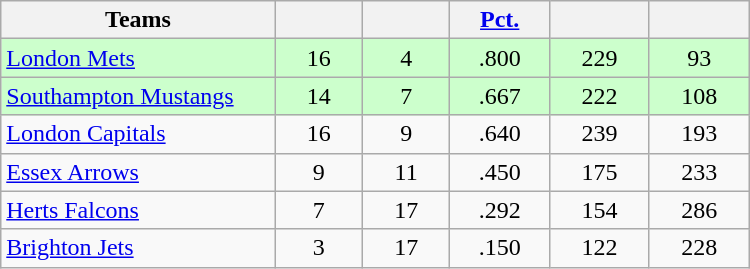<table class="wikitable sortable" width=500 style="text-align:center;">
<tr>
<th width="22%">Teams</th>
<th width="7%"></th>
<th width="7%"></th>
<th width="8%"><a href='#'>Pct.</a></th>
<th width="8%"></th>
<th width="8%"></th>
</tr>
<tr bgcolor=ccffcc>
<td align=left><a href='#'>London Mets</a></td>
<td>16</td>
<td>4</td>
<td>.800</td>
<td>229</td>
<td>93</td>
</tr>
<tr bgcolor=ccffcc>
<td align=left><a href='#'>Southampton Mustangs</a></td>
<td>14</td>
<td>7</td>
<td>.667</td>
<td>222</td>
<td>108</td>
</tr>
<tr>
<td align=left><a href='#'>London Capitals</a></td>
<td>16</td>
<td>9</td>
<td>.640</td>
<td>239</td>
<td>193</td>
</tr>
<tr>
<td align=left><a href='#'>Essex Arrows</a></td>
<td>9</td>
<td>11</td>
<td>.450</td>
<td>175</td>
<td>233</td>
</tr>
<tr>
<td align=left><a href='#'>Herts Falcons</a></td>
<td>7</td>
<td>17</td>
<td>.292</td>
<td>154</td>
<td>286</td>
</tr>
<tr>
<td align=left><a href='#'>Brighton Jets</a></td>
<td>3</td>
<td>17</td>
<td>.150</td>
<td>122</td>
<td>228</td>
</tr>
</table>
